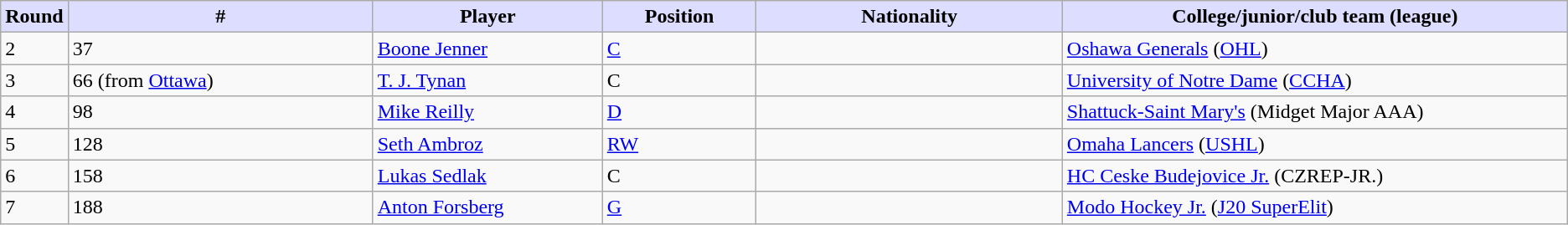<table class="wikitable">
<tr>
<th style="background:#ddf; width:2.00%;">Round</th>
<th style="background:#ddf; width:20.0%;">#</th>
<th style="background:#ddf; width:15.0%;">Player</th>
<th style="background:#ddf; width:10.0%;">Position</th>
<th style="background:#ddf; width:20.0%;">Nationality</th>
<th style="background:#ddf; width:100.0%;">College/junior/club team (league)</th>
</tr>
<tr>
<td>2</td>
<td>37</td>
<td><a href='#'>Boone Jenner</a></td>
<td><a href='#'>C</a></td>
<td></td>
<td><a href='#'>Oshawa Generals</a> (<a href='#'>OHL</a>)</td>
</tr>
<tr>
<td>3</td>
<td>66 (from <a href='#'>Ottawa</a>)</td>
<td><a href='#'>T. J. Tynan</a></td>
<td>C</td>
<td></td>
<td><a href='#'>University of Notre Dame</a> (<a href='#'>CCHA</a>)</td>
</tr>
<tr>
<td>4</td>
<td>98</td>
<td><a href='#'>Mike Reilly</a></td>
<td><a href='#'>D</a></td>
<td></td>
<td><a href='#'>Shattuck-Saint Mary's</a> (Midget Major AAA)</td>
</tr>
<tr>
<td>5</td>
<td>128</td>
<td><a href='#'>Seth Ambroz</a></td>
<td><a href='#'>RW</a></td>
<td></td>
<td><a href='#'>Omaha Lancers</a> (<a href='#'>USHL</a>)</td>
</tr>
<tr>
<td>6</td>
<td>158</td>
<td><a href='#'>Lukas Sedlak</a></td>
<td>C</td>
<td></td>
<td><a href='#'>HC Ceske Budejovice Jr.</a> (CZREP-JR.)</td>
</tr>
<tr>
<td>7</td>
<td>188</td>
<td><a href='#'>Anton Forsberg</a></td>
<td><a href='#'>G</a></td>
<td></td>
<td><a href='#'>Modo Hockey Jr.</a> (<a href='#'>J20 SuperElit</a>)</td>
</tr>
</table>
